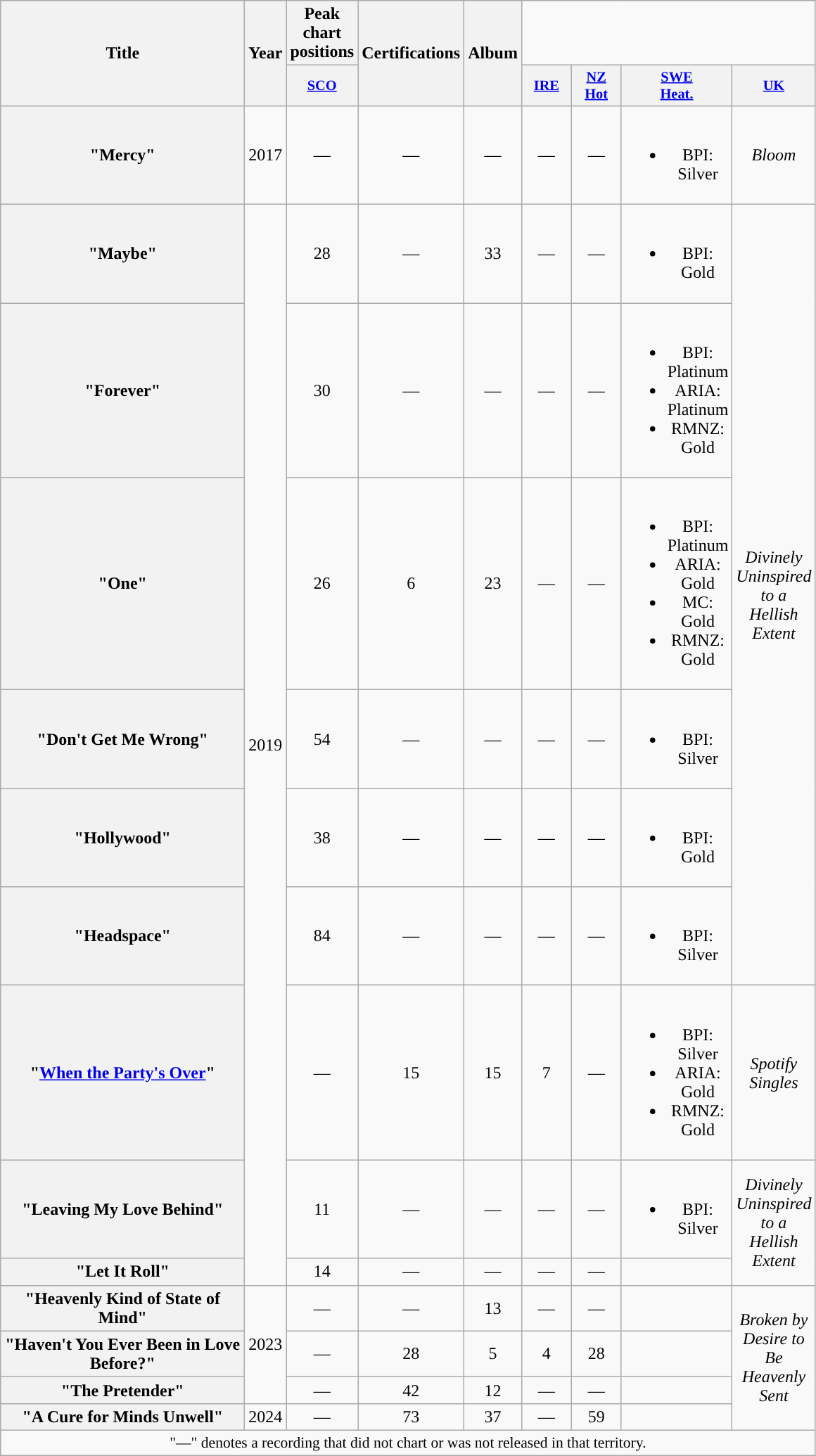<table class="wikitable plainrowheaders" style="text-align:center;">
<tr>
<th scope="col" rowspan="2" style="width:14em;">Title</th>
<th scope="col" rowspan="2" style="width:1em;">Year</th>
<th>Peak chart positions</th>
<th scope="col" rowspan="2">Certifications</th>
<th scope="col" rowspan="2">Album</th>
</tr>
<tr>
<th scope="col" style="width:3em;font-size:85%;"><a href='#'>SCO</a><br></th>
<th scope="col" style="width:3em;font-size:85%;"><a href='#'>IRE</a><br></th>
<th scope="col" style="width:3em;font-size:85%;"><a href='#'>NZ<br>Hot</a><br></th>
<th scope="col" style="width:3em;font-size:85%;"><a href='#'>SWE<br>Heat.</a><br></th>
<th scope="col" style="width:3em;font-size:85%;"><a href='#'>UK</a><br></th>
</tr>
<tr>
<th scope="row">"Mercy"</th>
<td>2017</td>
<td>—</td>
<td>—</td>
<td>—</td>
<td>—</td>
<td>—</td>
<td><br><ul><li>BPI: Silver</li></ul></td>
<td><em>Bloom</em></td>
</tr>
<tr>
<th scope="row">"Maybe"</th>
<td rowspan="9">2019</td>
<td>28</td>
<td>—</td>
<td>33</td>
<td>—</td>
<td>—</td>
<td><br><ul><li>BPI: Gold</li></ul></td>
<td rowspan="6"><em>Divinely Uninspired to a Hellish Extent</em></td>
</tr>
<tr>
<th scope="row">"Forever"</th>
<td>30</td>
<td>—</td>
<td>—</td>
<td>—</td>
<td>—</td>
<td><br><ul><li>BPI: Platinum</li><li>ARIA: Platinum</li><li>RMNZ: Gold</li></ul></td>
</tr>
<tr>
<th scope="row">"One"</th>
<td>26</td>
<td>6</td>
<td>23</td>
<td>—</td>
<td>—</td>
<td><br><ul><li>BPI: Platinum</li><li>ARIA: Gold</li><li>MC: Gold</li><li>RMNZ: Gold</li></ul></td>
</tr>
<tr>
<th scope="row">"Don't Get Me Wrong"</th>
<td>54</td>
<td>—</td>
<td>—</td>
<td>—</td>
<td>—</td>
<td><br><ul><li>BPI: Silver</li></ul></td>
</tr>
<tr>
<th scope="row">"Hollywood"</th>
<td>38</td>
<td>—</td>
<td>—</td>
<td>—</td>
<td>— </td>
<td><br><ul><li>BPI: Gold</li></ul></td>
</tr>
<tr>
<th scope="row">"Headspace"</th>
<td>84</td>
<td>—</td>
<td>—</td>
<td>—</td>
<td>—</td>
<td><br><ul><li>BPI: Silver</li></ul></td>
</tr>
<tr>
<th scope="row">"<a href='#'>When the Party's Over</a>"</th>
<td>—</td>
<td>15</td>
<td>15</td>
<td>7</td>
<td>—</td>
<td><br><ul><li>BPI: Silver</li><li>ARIA: Gold</li><li>RMNZ: Gold</li></ul></td>
<td><em>Spotify Singles</em></td>
</tr>
<tr>
<th scope="row">"Leaving My Love Behind"</th>
<td>11</td>
<td>—</td>
<td>—</td>
<td>—</td>
<td>—</td>
<td><br><ul><li>BPI: Silver</li></ul></td>
<td rowspan="2"><em>Divinely Uninspired to a Hellish Extent</em></td>
</tr>
<tr>
<th scope="row">"Let It Roll"</th>
<td>14</td>
<td>—</td>
<td>—</td>
<td>—</td>
<td>—</td>
<td></td>
</tr>
<tr>
<th scope="row">"Heavenly Kind of State of Mind"</th>
<td rowspan="3">2023</td>
<td>—</td>
<td>—</td>
<td>13</td>
<td>—</td>
<td>—</td>
<td></td>
<td rowspan="4"><em>Broken by Desire to Be Heavenly Sent</em></td>
</tr>
<tr>
<th scope="row">"Haven't You Ever Been in Love Before?"</th>
<td>—</td>
<td>28</td>
<td>5</td>
<td>4</td>
<td>28</td>
<td></td>
</tr>
<tr>
<th scope="row">"The Pretender"</th>
<td>—</td>
<td>42</td>
<td>12</td>
<td>—</td>
<td>—</td>
<td></td>
</tr>
<tr>
<th scope="row">"A Cure for Minds Unwell"</th>
<td>2024</td>
<td>—</td>
<td>73<br></td>
<td>37</td>
<td>—</td>
<td>59</td>
<td></td>
</tr>
<tr>
<td colspan="16" style="font-size:90%">"—" denotes a recording that did not chart or was not released in that territory.</td>
</tr>
</table>
